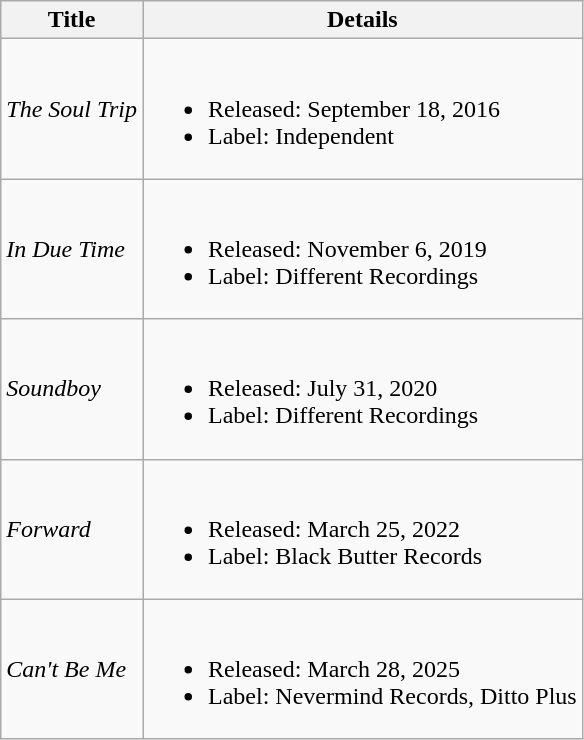<table class="wikitable">
<tr>
<th rowspan="1">Title</th>
<th rowspan="1">Details</th>
</tr>
<tr>
<td><em>The Soul Trip</em></td>
<td><br><ul><li>Released: September 18, 2016</li><li>Label: Independent</li></ul></td>
</tr>
<tr>
<td><em>In Due Time</em></td>
<td><br><ul><li>Released: November 6, 2019</li><li>Label: Different Recordings</li></ul></td>
</tr>
<tr>
<td><em>Soundboy</em></td>
<td><br><ul><li>Released: July 31, 2020</li><li>Label: Different Recordings</li></ul></td>
</tr>
<tr>
<td><em>Forward</em></td>
<td><br><ul><li>Released: March 25, 2022</li><li>Label: Black Butter Records</li></ul></td>
</tr>
<tr>
<td><em>Can't Be Me</em></td>
<td><br><ul><li>Released: March 28, 2025</li><li>Label: Nevermind Records, Ditto Plus</li></ul></td>
</tr>
</table>
